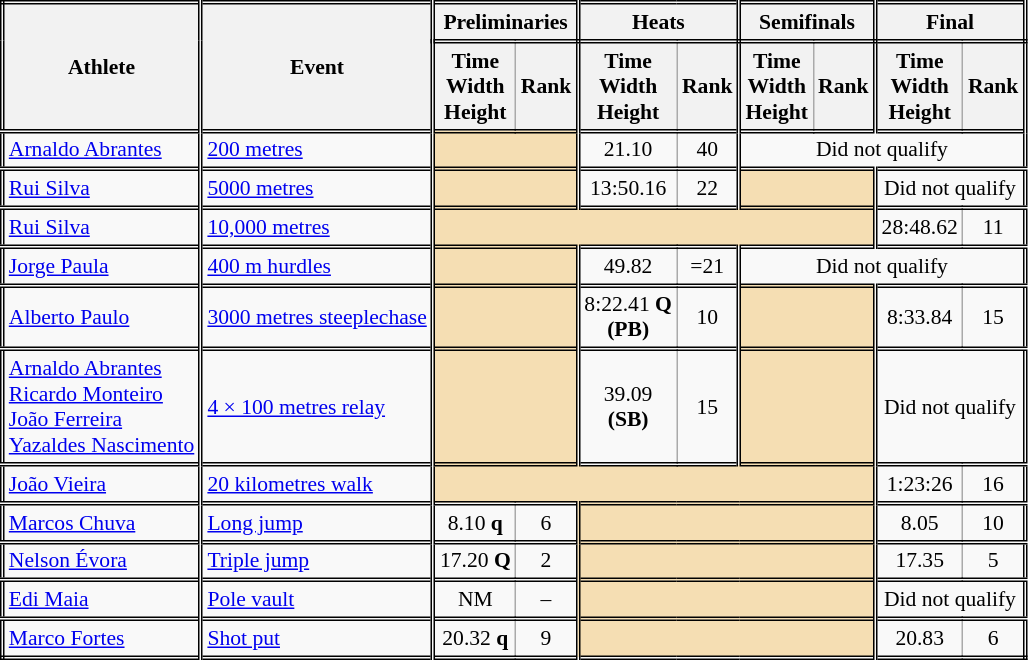<table class=wikitable style="font-size:90%; border: double;">
<tr>
<th rowspan="2" style="border-right:double">Athlete</th>
<th rowspan="2" style="border-right:double">Event</th>
<th colspan="2" style="border-right:double; border-bottom:double;">Preliminaries</th>
<th colspan="2" style="border-right:double; border-bottom:double;">Heats</th>
<th colspan="2" style="border-right:double; border-bottom:double;">Semifinals</th>
<th colspan="2" style="border-right:double; border-bottom:double;">Final</th>
</tr>
<tr>
<th>Time<br>Width<br>Height</th>
<th style="border-right:double">Rank</th>
<th>Time<br>Width<br>Height</th>
<th style="border-right:double">Rank</th>
<th>Time<br>Width<br>Height</th>
<th style="border-right:double">Rank</th>
<th>Time<br>Width<br>Height</th>
<th style="border-right:double">Rank</th>
</tr>
<tr style="border-top: double;">
<td style="border-right:double"><a href='#'>Arnaldo Abrantes</a></td>
<td style="border-right:double"><a href='#'>200 metres</a></td>
<td style="border-right:double" colspan= 2 bgcolor="wheat"></td>
<td align="center">21.10</td>
<td style="border-right:double" align="center">40</td>
<td colspan="4" align="center">Did not qualify</td>
</tr>
<tr style="border-top: double;">
<td style="border-right:double"><a href='#'>Rui Silva</a></td>
<td style="border-right:double"><a href='#'>5000 metres</a></td>
<td style="border-right:double" colspan= 2 bgcolor="wheat"></td>
<td align="center">13:50.16</td>
<td style="border-right:double" align="center">22</td>
<td style="border-right:double" colspan= 2 bgcolor="wheat"></td>
<td colspan="2" align="center">Did not qualify</td>
</tr>
<tr style="border-top: double;">
<td style="border-right:double"><a href='#'>Rui Silva</a></td>
<td style="border-right:double"><a href='#'>10,000 metres</a></td>
<td style="border-right:double" colspan= 6 bgcolor="wheat"></td>
<td align="center">28:48.62</td>
<td align="center">11</td>
</tr>
<tr style="border-top: double;">
<td style="border-right:double"><a href='#'>Jorge Paula</a></td>
<td style="border-right:double"><a href='#'>400 m hurdles</a></td>
<td style="border-right:double" colspan= 2 bgcolor="wheat"></td>
<td align="center">49.82</td>
<td style="border-right:double" align="center">=21</td>
<td colspan="4" align="center">Did not qualify</td>
</tr>
<tr style="border-top: double;">
<td style="border-right:double"><a href='#'>Alberto Paulo</a></td>
<td style="border-right:double"><a href='#'>3000 metres steeplechase</a></td>
<td style="border-right:double" colspan= 2 bgcolor="wheat"></td>
<td align="center">8:22.41 <strong>Q</strong><br><strong>(PB)</strong></td>
<td style="border-right:double" align="center">10</td>
<td style="border-right:double" colspan= 2 bgcolor="wheat"></td>
<td align="center">8:33.84</td>
<td align="center">15</td>
</tr>
<tr style="border-top: double;">
<td style="border-right:double"><a href='#'>Arnaldo Abrantes</a><br><a href='#'>Ricardo Monteiro</a><br><a href='#'>João Ferreira</a><br><a href='#'>Yazaldes Nascimento</a></td>
<td style="border-right:double"><a href='#'>4 × 100 metres relay</a></td>
<td style="border-right:double" colspan= 2 bgcolor="wheat"></td>
<td align="center">39.09<br><strong>(SB)</strong></td>
<td style="border-right:double" align="center">15</td>
<td style="border-right:double" colspan= 2 bgcolor="wheat"></td>
<td colspan="2" align="center">Did not qualify</td>
</tr>
<tr style="border-top: double;">
<td style="border-right:double"><a href='#'>João Vieira</a></td>
<td style="border-right:double"><a href='#'>20 kilometres walk</a></td>
<td style="border-right:double" colspan= 6 bgcolor="wheat"></td>
<td align="center">1:23:26</td>
<td align="center">16</td>
</tr>
<tr style="border-top: double;">
<td style="border-right:double"><a href='#'>Marcos Chuva</a></td>
<td style="border-right:double"><a href='#'>Long jump</a></td>
<td align="center">8.10 <strong>q</strong></td>
<td style="border-right:double" align="center">6</td>
<td style="border-right:double" colspan= 4 bgcolor="wheat"></td>
<td align="center">8.05</td>
<td align="center">10</td>
</tr>
<tr style="border-top: double;">
<td style="border-right:double"><a href='#'>Nelson Évora</a></td>
<td style="border-right:double"><a href='#'>Triple jump</a></td>
<td align="center">17.20 <strong>Q</strong></td>
<td style="border-right:double" align="center">2</td>
<td style="border-right:double" colspan= 4  bgcolor="wheat"></td>
<td align="center">17.35</td>
<td align="center">5</td>
</tr>
<tr style="border-top: double;">
<td style="border-right:double"><a href='#'>Edi Maia</a></td>
<td style="border-right:double"><a href='#'>Pole vault</a></td>
<td align="center">NM</td>
<td style="border-right:double" align="center">–</td>
<td style="border-right:double" colspan= 4 bgcolor="wheat"></td>
<td colspan="2" align="center">Did not qualify</td>
</tr>
<tr style="border-top: double;">
<td style="border-right:double"><a href='#'>Marco Fortes</a></td>
<td style="border-right:double"><a href='#'>Shot put</a></td>
<td align="center">20.32 <strong>q</strong></td>
<td style="border-right:double" align="center">9</td>
<td style="border-right:double" colspan= 4 bgcolor="wheat"></td>
<td align="center">20.83</td>
<td align="center">6</td>
</tr>
</table>
